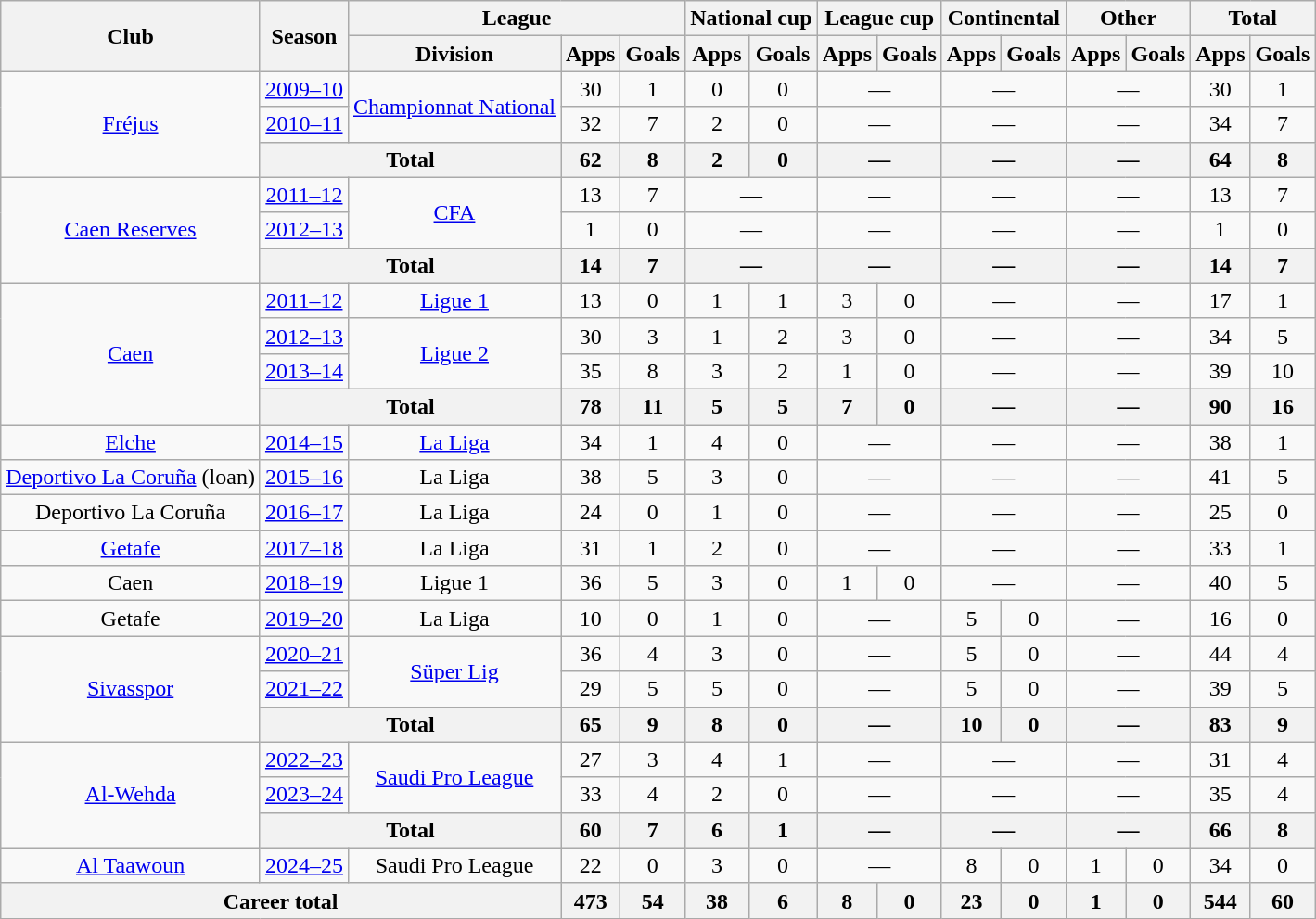<table class="wikitable" style="text-align:center">
<tr>
<th rowspan="2">Club</th>
<th rowspan="2">Season</th>
<th colspan="3">League</th>
<th colspan="2">National cup</th>
<th colspan="2">League cup</th>
<th colspan="2">Continental</th>
<th colspan="2">Other</th>
<th colspan="2">Total</th>
</tr>
<tr>
<th>Division</th>
<th>Apps</th>
<th>Goals</th>
<th>Apps</th>
<th>Goals</th>
<th>Apps</th>
<th>Goals</th>
<th>Apps</th>
<th>Goals</th>
<th>Apps</th>
<th>Goals</th>
<th>Apps</th>
<th>Goals</th>
</tr>
<tr>
<td rowspan="3"><a href='#'>Fréjus</a></td>
<td><a href='#'>2009–10</a></td>
<td rowspan="2"><a href='#'>Championnat National</a></td>
<td>30</td>
<td>1</td>
<td>0</td>
<td>0</td>
<td colspan="2">—</td>
<td colspan="2">—</td>
<td colspan="2">—</td>
<td>30</td>
<td>1</td>
</tr>
<tr>
<td><a href='#'>2010–11</a></td>
<td>32</td>
<td>7</td>
<td>2</td>
<td>0</td>
<td colspan="2">—</td>
<td colspan="2">—</td>
<td colspan="2">—</td>
<td>34</td>
<td>7</td>
</tr>
<tr>
<th colspan="2">Total</th>
<th>62</th>
<th>8</th>
<th>2</th>
<th>0</th>
<th colspan="2">—</th>
<th colspan="2">—</th>
<th colspan="2">—</th>
<th>64</th>
<th>8</th>
</tr>
<tr>
<td rowspan="3"><a href='#'>Caen Reserves</a></td>
<td><a href='#'>2011–12</a></td>
<td rowspan="2"><a href='#'>CFA</a></td>
<td>13</td>
<td>7</td>
<td colspan="2">—</td>
<td colspan="2">—</td>
<td colspan="2">—</td>
<td colspan="2">—</td>
<td>13</td>
<td>7</td>
</tr>
<tr>
<td><a href='#'>2012–13</a></td>
<td>1</td>
<td>0</td>
<td colspan="2">—</td>
<td colspan="2">—</td>
<td colspan="2">—</td>
<td colspan="2">—</td>
<td>1</td>
<td>0</td>
</tr>
<tr>
<th colspan="2">Total</th>
<th>14</th>
<th>7</th>
<th colspan="2">—</th>
<th colspan="2">—</th>
<th colspan="2">—</th>
<th colspan="2">—</th>
<th>14</th>
<th>7</th>
</tr>
<tr>
<td rowspan="4"><a href='#'>Caen</a></td>
<td><a href='#'>2011–12</a></td>
<td><a href='#'>Ligue 1</a></td>
<td>13</td>
<td>0</td>
<td>1</td>
<td>1</td>
<td>3</td>
<td>0</td>
<td colspan="2">—</td>
<td colspan="2">—</td>
<td>17</td>
<td>1</td>
</tr>
<tr>
<td><a href='#'>2012–13</a></td>
<td rowspan="2"><a href='#'>Ligue 2</a></td>
<td>30</td>
<td>3</td>
<td>1</td>
<td>2</td>
<td>3</td>
<td>0</td>
<td colspan="2">—</td>
<td colspan="2">—</td>
<td>34</td>
<td>5</td>
</tr>
<tr>
<td><a href='#'>2013–14</a></td>
<td>35</td>
<td>8</td>
<td>3</td>
<td>2</td>
<td>1</td>
<td>0</td>
<td colspan="2">—</td>
<td colspan="2">—</td>
<td>39</td>
<td>10</td>
</tr>
<tr>
<th colspan="2">Total</th>
<th>78</th>
<th>11</th>
<th>5</th>
<th>5</th>
<th>7</th>
<th>0</th>
<th colspan="2">—</th>
<th colspan="2">—</th>
<th>90</th>
<th>16</th>
</tr>
<tr>
<td><a href='#'>Elche</a></td>
<td><a href='#'>2014–15</a></td>
<td><a href='#'>La Liga</a></td>
<td>34</td>
<td>1</td>
<td>4</td>
<td>0</td>
<td colspan="2">—</td>
<td colspan="2">—</td>
<td colspan="2">—</td>
<td>38</td>
<td>1</td>
</tr>
<tr>
<td><a href='#'>Deportivo La Coruña</a> (loan)</td>
<td><a href='#'>2015–16</a></td>
<td>La Liga</td>
<td>38</td>
<td>5</td>
<td>3</td>
<td>0</td>
<td colspan="2">—</td>
<td colspan="2">—</td>
<td colspan="2">—</td>
<td>41</td>
<td>5</td>
</tr>
<tr>
<td>Deportivo La Coruña</td>
<td><a href='#'>2016–17</a></td>
<td>La Liga</td>
<td>24</td>
<td>0</td>
<td>1</td>
<td>0</td>
<td colspan="2">—</td>
<td colspan="2">—</td>
<td colspan="2">—</td>
<td>25</td>
<td>0</td>
</tr>
<tr>
<td><a href='#'>Getafe</a></td>
<td><a href='#'>2017–18</a></td>
<td>La Liga</td>
<td>31</td>
<td>1</td>
<td>2</td>
<td>0</td>
<td colspan="2">—</td>
<td colspan="2">—</td>
<td colspan="2">—</td>
<td>33</td>
<td>1</td>
</tr>
<tr>
<td>Caen</td>
<td><a href='#'>2018–19</a></td>
<td>Ligue 1</td>
<td>36</td>
<td>5</td>
<td>3</td>
<td>0</td>
<td>1</td>
<td>0</td>
<td colspan="2">—</td>
<td colspan="2">—</td>
<td>40</td>
<td>5</td>
</tr>
<tr>
<td>Getafe</td>
<td><a href='#'>2019–20</a></td>
<td>La Liga</td>
<td>10</td>
<td>0</td>
<td>1</td>
<td>0</td>
<td colspan="2">—</td>
<td>5</td>
<td>0</td>
<td colspan="2">—</td>
<td>16</td>
<td>0</td>
</tr>
<tr>
<td rowspan="3"><a href='#'>Sivasspor</a></td>
<td><a href='#'>2020–21</a></td>
<td rowspan="2"><a href='#'>Süper Lig</a></td>
<td>36</td>
<td>4</td>
<td>3</td>
<td>0</td>
<td colspan="2">—</td>
<td>5</td>
<td>0</td>
<td colspan="2">—</td>
<td>44</td>
<td>4</td>
</tr>
<tr>
<td><a href='#'>2021–22</a></td>
<td>29</td>
<td>5</td>
<td>5</td>
<td>0</td>
<td colspan="2">—</td>
<td>5</td>
<td>0</td>
<td colspan="2">—</td>
<td>39</td>
<td>5</td>
</tr>
<tr>
<th colspan="2">Total</th>
<th>65</th>
<th>9</th>
<th>8</th>
<th>0</th>
<th colspan="2">—</th>
<th>10</th>
<th>0</th>
<th colspan="2">—</th>
<th>83</th>
<th>9</th>
</tr>
<tr>
<td rowspan="3"><a href='#'>Al-Wehda</a></td>
<td><a href='#'>2022–23</a></td>
<td rowspan="2"><a href='#'>Saudi Pro League</a></td>
<td>27</td>
<td>3</td>
<td>4</td>
<td>1</td>
<td colspan="2">—</td>
<td colspan="2">—</td>
<td colspan="2">—</td>
<td>31</td>
<td>4</td>
</tr>
<tr>
<td><a href='#'>2023–24</a></td>
<td>33</td>
<td>4</td>
<td>2</td>
<td>0</td>
<td colspan="2">—</td>
<td colspan="2">—</td>
<td colspan="2">—</td>
<td>35</td>
<td>4</td>
</tr>
<tr>
<th colspan="2">Total</th>
<th>60</th>
<th>7</th>
<th>6</th>
<th>1</th>
<th colspan="2">—</th>
<th colspan="2">—</th>
<th colspan="2">—</th>
<th>66</th>
<th>8</th>
</tr>
<tr>
<td><a href='#'>Al Taawoun</a></td>
<td><a href='#'>2024–25</a></td>
<td>Saudi Pro League</td>
<td>22</td>
<td>0</td>
<td>3</td>
<td>0</td>
<td colspan="2">—</td>
<td>8</td>
<td>0</td>
<td>1</td>
<td>0</td>
<td>34</td>
<td>0</td>
</tr>
<tr>
<th colspan="3">Career total</th>
<th>473</th>
<th>54</th>
<th>38</th>
<th>6</th>
<th>8</th>
<th>0</th>
<th>23</th>
<th>0</th>
<th>1</th>
<th>0</th>
<th>544</th>
<th>60</th>
</tr>
</table>
